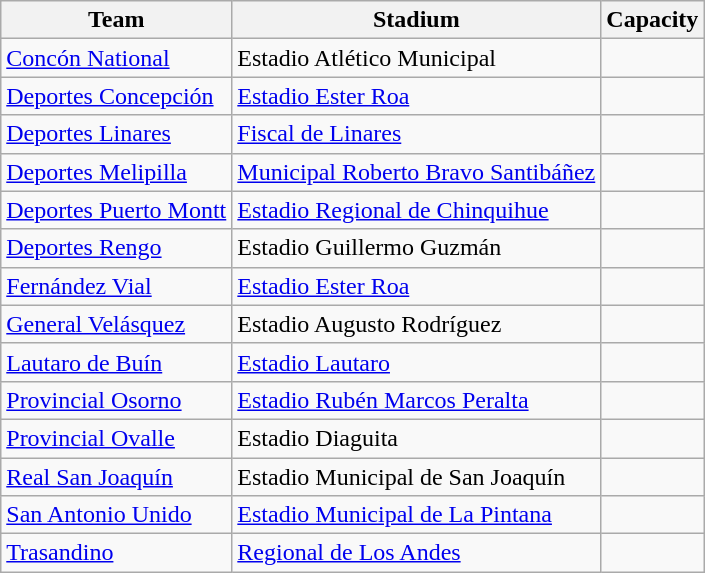<table class="wikitable sortable" style="text-align: left;">
<tr>
<th>Team</th>
<th>Stadium</th>
<th>Capacity</th>
</tr>
<tr>
<td><a href='#'>Concón National</a></td>
<td>Estadio Atlético Municipal</td>
<td></td>
</tr>
<tr>
<td><a href='#'>Deportes Concepción</a></td>
<td><a href='#'>Estadio Ester Roa</a></td>
<td></td>
</tr>
<tr>
<td><a href='#'>Deportes Linares</a></td>
<td><a href='#'>Fiscal de Linares</a></td>
<td></td>
</tr>
<tr>
<td><a href='#'>Deportes Melipilla</a></td>
<td><a href='#'>Municipal Roberto Bravo Santibáñez</a></td>
<td></td>
</tr>
<tr>
<td><a href='#'>Deportes Puerto Montt</a></td>
<td><a href='#'>Estadio Regional de Chinquihue</a></td>
<td></td>
</tr>
<tr>
<td><a href='#'>Deportes Rengo</a></td>
<td>Estadio Guillermo Guzmán</td>
<td></td>
</tr>
<tr>
<td><a href='#'>Fernández Vial</a></td>
<td><a href='#'>Estadio Ester Roa</a></td>
<td></td>
</tr>
<tr>
<td><a href='#'>General Velásquez</a></td>
<td>Estadio Augusto Rodríguez</td>
<td></td>
</tr>
<tr>
<td><a href='#'>Lautaro de Buín</a></td>
<td><a href='#'>Estadio Lautaro</a></td>
<td></td>
</tr>
<tr>
<td><a href='#'>Provincial Osorno</a></td>
<td><a href='#'>Estadio Rubén Marcos Peralta</a></td>
<td></td>
</tr>
<tr>
<td><a href='#'>Provincial Ovalle</a></td>
<td>Estadio Diaguita</td>
<td></td>
</tr>
<tr>
<td><a href='#'>Real San Joaquín</a></td>
<td>Estadio Municipal de San Joaquín</td>
<td></td>
</tr>
<tr>
<td><a href='#'>San Antonio Unido</a></td>
<td><a href='#'>Estadio Municipal de La Pintana</a></td>
<td></td>
</tr>
<tr>
<td><a href='#'>Trasandino</a></td>
<td><a href='#'>Regional de Los Andes</a></td>
<td></td>
</tr>
</table>
